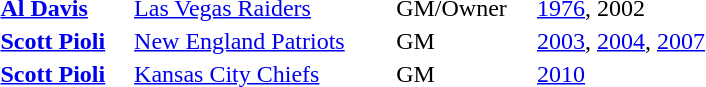<table style="border:'1' 'solid' 'gray' " width="500">
<tr>
</tr>
<tr>
<td><strong><a href='#'>Al Davis</a></strong></td>
<td><a href='#'>Las Vegas Raiders</a></td>
<td>GM/Owner</td>
<td><a href='#'>1976</a>, 2002</td>
</tr>
<tr>
<td><strong><a href='#'>Scott Pioli</a></strong></td>
<td><a href='#'>New England Patriots</a></td>
<td>GM</td>
<td><a href='#'>2003</a>, <a href='#'>2004</a>, <a href='#'>2007</a></td>
</tr>
<tr>
<td><strong><a href='#'>Scott Pioli</a></strong></td>
<td><a href='#'>Kansas City Chiefs</a></td>
<td>GM</td>
<td><a href='#'>2010</a></td>
</tr>
</table>
